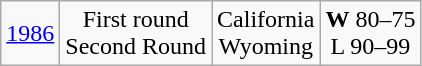<table class="wikitable">
<tr align="center">
<td><a href='#'>1986</a></td>
<td>First round<br>Second Round</td>
<td>California<br>Wyoming</td>
<td><strong>W</strong> 80–75<br>L 90–99</td>
</tr>
</table>
